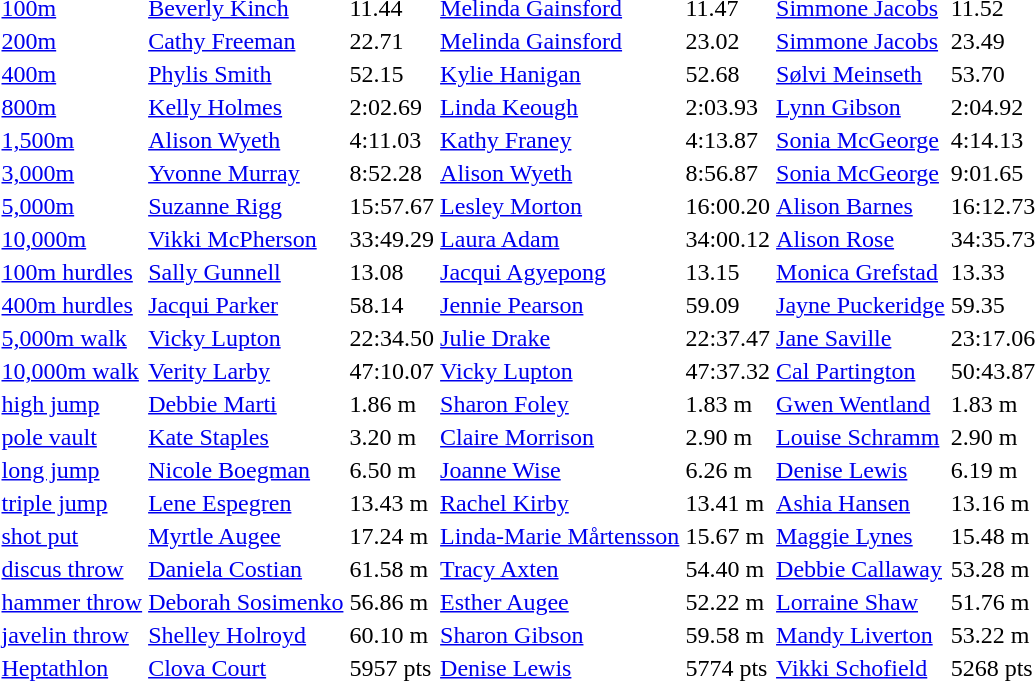<table>
<tr>
<td><a href='#'>100m</a></td>
<td><a href='#'>Beverly Kinch</a></td>
<td>11.44</td>
<td> <a href='#'>Melinda Gainsford</a></td>
<td>11.47</td>
<td><a href='#'>Simmone Jacobs</a></td>
<td>11.52</td>
</tr>
<tr>
<td><a href='#'>200m</a></td>
<td> <a href='#'>Cathy Freeman</a></td>
<td>22.71</td>
<td> <a href='#'>Melinda Gainsford</a></td>
<td>23.02</td>
<td><a href='#'>Simmone Jacobs</a></td>
<td>23.49</td>
</tr>
<tr>
<td><a href='#'>400m</a></td>
<td><a href='#'>Phylis Smith</a></td>
<td>52.15</td>
<td> <a href='#'>Kylie Hanigan</a></td>
<td>52.68</td>
<td> <a href='#'>Sølvi Meinseth</a></td>
<td>53.70</td>
</tr>
<tr>
<td><a href='#'>800m</a></td>
<td><a href='#'>Kelly Holmes</a></td>
<td>2:02.69</td>
<td><a href='#'>Linda Keough</a></td>
<td>2:03.93</td>
<td><a href='#'>Lynn Gibson</a></td>
<td>2:04.92</td>
</tr>
<tr>
<td><a href='#'>1,500m</a></td>
<td><a href='#'>Alison Wyeth</a></td>
<td>4:11.03</td>
<td> <a href='#'>Kathy Franey</a></td>
<td>4:13.87</td>
<td><a href='#'>Sonia McGeorge</a></td>
<td>4:14.13</td>
</tr>
<tr>
<td><a href='#'>3,000m</a></td>
<td> <a href='#'>Yvonne Murray</a></td>
<td>8:52.28</td>
<td><a href='#'>Alison Wyeth</a></td>
<td>8:56.87</td>
<td><a href='#'>Sonia McGeorge</a></td>
<td>9:01.65</td>
</tr>
<tr>
<td><a href='#'>5,000m</a></td>
<td><a href='#'>Suzanne Rigg</a></td>
<td>15:57.67</td>
<td> <a href='#'>Lesley Morton</a></td>
<td>16:00.20</td>
<td><a href='#'>Alison Barnes</a></td>
<td>16:12.73</td>
</tr>
<tr>
<td><a href='#'>10,000m</a></td>
<td> <a href='#'>Vikki McPherson</a></td>
<td>33:49.29</td>
<td> <a href='#'>Laura Adam</a></td>
<td>34:00.12</td>
<td> <a href='#'>Alison Rose</a></td>
<td>34:35.73</td>
</tr>
<tr>
<td><a href='#'>100m hurdles</a></td>
<td><a href='#'>Sally Gunnell</a></td>
<td>13.08</td>
<td><a href='#'>Jacqui Agyepong</a></td>
<td>13.15</td>
<td> <a href='#'>Monica Grefstad</a></td>
<td>13.33</td>
</tr>
<tr>
<td><a href='#'>400m hurdles</a></td>
<td><a href='#'>Jacqui Parker</a></td>
<td>58.14</td>
<td><a href='#'>Jennie Pearson</a></td>
<td>59.09</td>
<td><a href='#'>Jayne Puckeridge</a></td>
<td>59.35</td>
</tr>
<tr>
<td><a href='#'>5,000m walk</a></td>
<td><a href='#'>Vicky Lupton</a></td>
<td>22:34.50</td>
<td><a href='#'>Julie Drake</a></td>
<td>22:37.47</td>
<td> <a href='#'>Jane Saville</a></td>
<td>23:17.06</td>
</tr>
<tr>
<td><a href='#'>10,000m walk</a></td>
<td> <a href='#'>Verity Larby</a></td>
<td>47:10.07</td>
<td><a href='#'>Vicky Lupton</a></td>
<td>47:37.32</td>
<td> <a href='#'>Cal Partington</a></td>
<td>50:43.87</td>
</tr>
<tr>
<td><a href='#'>high jump</a></td>
<td><a href='#'>Debbie Marti</a></td>
<td>1.86 m</td>
<td> <a href='#'>Sharon Foley</a></td>
<td>1.83 m</td>
<td> <a href='#'>Gwen Wentland</a></td>
<td>1.83 m</td>
</tr>
<tr>
<td><a href='#'>pole vault</a></td>
<td><a href='#'>Kate Staples</a></td>
<td>3.20 m</td>
<td><a href='#'>Claire Morrison</a></td>
<td>2.90 m</td>
<td><a href='#'>Louise Schramm</a></td>
<td>2.90 m</td>
</tr>
<tr>
<td><a href='#'>long jump</a></td>
<td> <a href='#'>Nicole Boegman</a></td>
<td>6.50 m</td>
<td><a href='#'>Joanne Wise</a></td>
<td>6.26 m</td>
<td><a href='#'>Denise Lewis</a></td>
<td>6.19 m</td>
</tr>
<tr>
<td><a href='#'>triple jump</a></td>
<td> <a href='#'>Lene Espegren</a></td>
<td>13.43 m</td>
<td><a href='#'>Rachel Kirby</a></td>
<td>13.41 m</td>
<td><a href='#'>Ashia Hansen</a></td>
<td>13.16 m</td>
</tr>
<tr>
<td><a href='#'>shot put</a></td>
<td><a href='#'>Myrtle Augee</a></td>
<td>17.24 m</td>
<td> <a href='#'>Linda-Marie Mårtensson</a></td>
<td>15.67 m</td>
<td><a href='#'>Maggie Lynes</a></td>
<td>15.48 m</td>
</tr>
<tr>
<td><a href='#'>discus throw</a></td>
<td> <a href='#'>Daniela Costian</a></td>
<td>61.58 m</td>
<td><a href='#'>Tracy Axten</a></td>
<td>54.40 m</td>
<td><a href='#'>Debbie Callaway</a></td>
<td>53.28 m</td>
</tr>
<tr>
<td><a href='#'>hammer throw</a></td>
<td> <a href='#'>Deborah Sosimenko</a></td>
<td>56.86 m</td>
<td><a href='#'>Esther Augee</a></td>
<td>52.22 m</td>
<td><a href='#'>Lorraine Shaw</a></td>
<td>51.76 m</td>
</tr>
<tr>
<td><a href='#'>javelin throw</a></td>
<td><a href='#'>Shelley Holroyd</a></td>
<td>60.10 m</td>
<td><a href='#'>Sharon Gibson</a></td>
<td>59.58 m</td>
<td><a href='#'>Mandy Liverton</a></td>
<td>53.22 m</td>
</tr>
<tr>
<td><a href='#'>Heptathlon</a></td>
<td><a href='#'>Clova Court</a></td>
<td>5957 pts</td>
<td><a href='#'>Denise Lewis</a></td>
<td>5774 pts</td>
<td><a href='#'>Vikki Schofield</a></td>
<td>5268 pts</td>
</tr>
</table>
